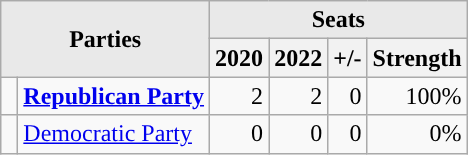<table class=wikitable>
<tr>
<th style="background-color:#E9E9E9" align=center rowspan=2 colspan=2>Parties</th>
<th style="background-color:#E9E9E9" align=center colspan=5>Seats</th>
</tr>
<tr bgcolor=#E9E9E9>
<th>2020</th>
<th>2022</th>
<th>+/-</th>
<th>Strength</th>
</tr>
<tr>
<td style="background-color:"> </td>
<td><strong><a href='#'>Republican Party</a></strong></td>
<td align=right>2</td>
<td align=right>2</td>
<td align=right>0</td>
<td align=right>100%</td>
</tr>
<tr>
<td style="background-color:"> </td>
<td><a href='#'>Democratic Party</a></td>
<td align=right>0</td>
<td align=right>0</td>
<td align=right>0</td>
<td align=right>0%</td>
</tr>
</table>
